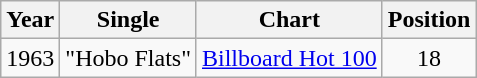<table class="wikitable">
<tr>
<th>Year</th>
<th>Single</th>
<th>Chart</th>
<th>Position</th>
</tr>
<tr>
<td>1963</td>
<td>"Hobo Flats"</td>
<td><a href='#'>Billboard Hot 100</a></td>
<td style="text-align:center;">18</td>
</tr>
</table>
